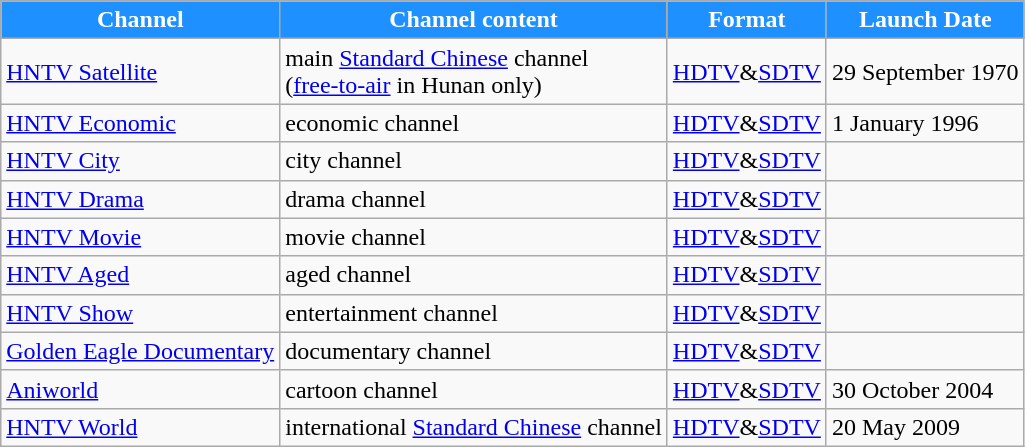<table class="wikitable">
<tr style="background:dodgerblue; color:white" align="center">
<td><strong>Channel</strong></td>
<td><strong>Channel content</strong></td>
<td><strong>Format</strong></td>
<td><strong>Launch Date</strong></td>
</tr>
<tr>
<td><a href='#'>HNTV Satellite</a></td>
<td>main <a href='#'>Standard Chinese</a> channel<br>(<a href='#'>free-to-air</a> in Hunan only)</td>
<td><a href='#'>HDTV</a>&<a href='#'>SDTV</a></td>
<td>29 September 1970</td>
</tr>
<tr>
<td><a href='#'>HNTV Economic</a></td>
<td>economic channel</td>
<td><a href='#'>HDTV</a>&<a href='#'>SDTV</a></td>
<td>1 January 1996</td>
</tr>
<tr>
<td><a href='#'>HNTV City</a></td>
<td>city channel</td>
<td><a href='#'>HDTV</a>&<a href='#'>SDTV</a></td>
<td></td>
</tr>
<tr>
<td><a href='#'>HNTV Drama</a></td>
<td>drama channel</td>
<td><a href='#'>HDTV</a>&<a href='#'>SDTV</a></td>
<td></td>
</tr>
<tr>
<td><a href='#'>HNTV Movie</a></td>
<td>movie channel</td>
<td><a href='#'>HDTV</a>&<a href='#'>SDTV</a></td>
<td></td>
</tr>
<tr>
<td><a href='#'>HNTV Aged</a></td>
<td>aged channel</td>
<td><a href='#'>HDTV</a>&<a href='#'>SDTV</a></td>
<td></td>
</tr>
<tr>
<td><a href='#'>HNTV Show</a></td>
<td>entertainment channel</td>
<td><a href='#'>HDTV</a>&<a href='#'>SDTV</a></td>
<td></td>
</tr>
<tr>
<td><a href='#'>Golden Eagle Documentary</a></td>
<td>documentary channel</td>
<td><a href='#'>HDTV</a>&<a href='#'>SDTV</a></td>
<td></td>
</tr>
<tr>
<td><a href='#'>Aniworld</a></td>
<td>cartoon channel</td>
<td><a href='#'>HDTV</a>&<a href='#'>SDTV</a></td>
<td>30 October 2004</td>
</tr>
<tr>
<td><a href='#'>HNTV World</a></td>
<td>international <a href='#'>Standard Chinese</a> channel</td>
<td><a href='#'>HDTV</a>&<a href='#'>SDTV</a></td>
<td>20 May 2009</td>
</tr>
</table>
